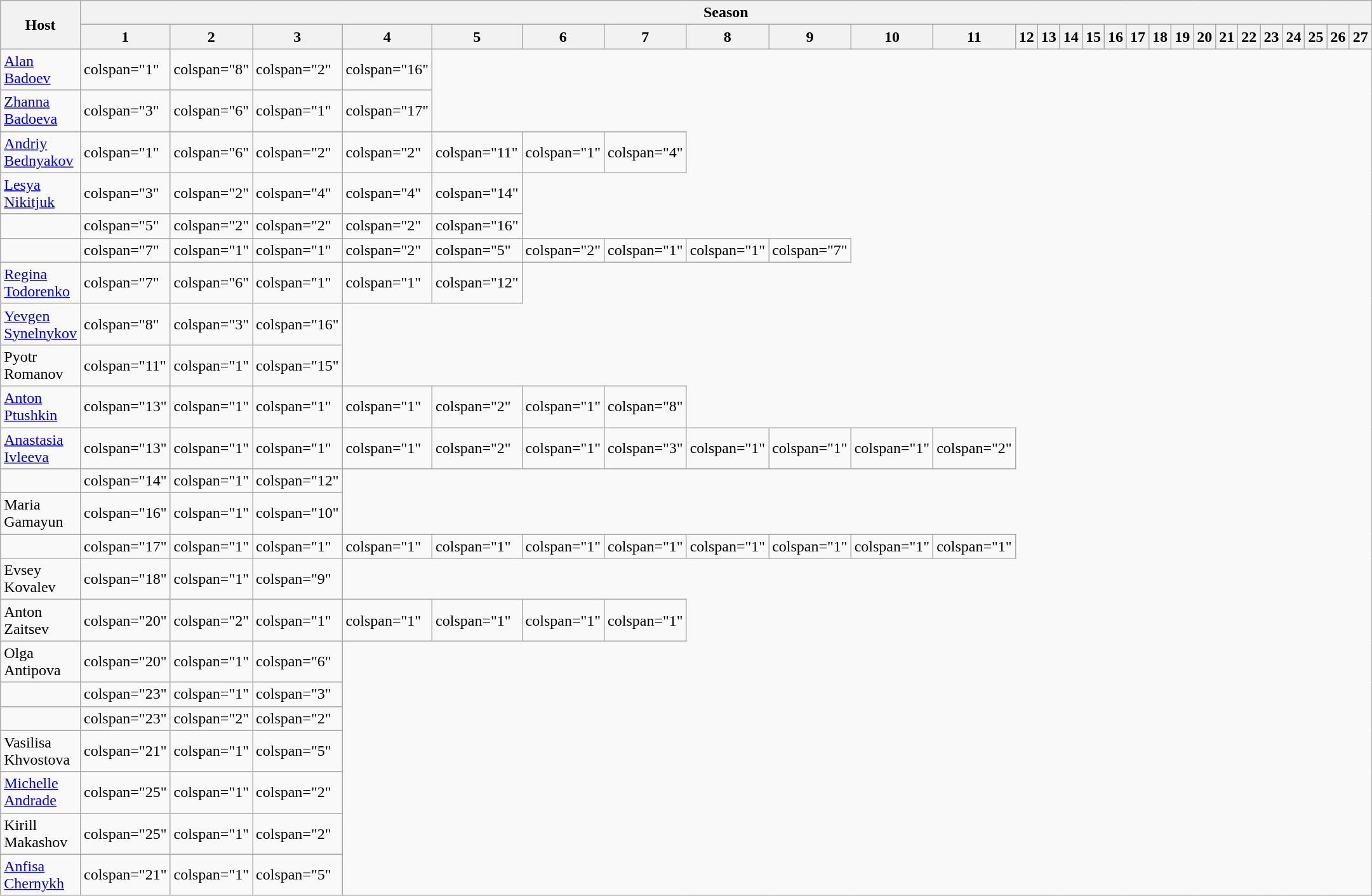<table class="wikitable" width:"50%">
<tr>
<th scope="col"; rowspan="2">Host</th>
<th colspan="27">Season</th>
</tr>
<tr>
<th ! width="16">1</th>
<th width="16">2</th>
<th width="16">3</th>
<th width="16">4</th>
<th width="16">5</th>
<th width="16">6</th>
<th width="16">7</th>
<th width="16">8</th>
<th width="16">9</th>
<th width="16">10</th>
<th width="16">11</th>
<th width="16">12</th>
<th width="16">13</th>
<th width="16">14</th>
<th width="16">15</th>
<th width="16">16</th>
<th width="16">17</th>
<th width="16">18</th>
<th width="16">19</th>
<th width="16">20</th>
<th width="16">21</th>
<th width="16">22</th>
<th width="16">23</th>
<th width="16">24</th>
<th width="16">25</th>
<th width="16">26</th>
<th width="16">27</th>
</tr>
<tr>
<td> <a href='#'>Alan Badoev</a></td>
<td>colspan="1" </td>
<td>colspan="8" </td>
<td>colspan="2" </td>
<td>colspan="16" </td>
</tr>
<tr>
<td> <a href='#'>Zhanna Badoeva</a></td>
<td>colspan="3" </td>
<td>colspan="6" </td>
<td>colspan="1" </td>
<td>colspan="17" </td>
</tr>
<tr>
<td> <a href='#'>Andriy Bednyakov</a></td>
<td>colspan="1" </td>
<td>colspan="6" </td>
<td>colspan="2" </td>
<td>colspan="2" </td>
<td>colspan="11" </td>
<td>colspan="1" </td>
<td>colspan="4" </td>
</tr>
<tr>
<td> <a href='#'>Lesya Nikitjuk</a></td>
<td>colspan="3" </td>
<td>colspan="2" </td>
<td>colspan="4" </td>
<td>colspan="4" </td>
<td>colspan="14" </td>
</tr>
<tr>
<td> </td>
<td>colspan="5" </td>
<td>colspan="2" </td>
<td>colspan="2" </td>
<td>colspan="2" </td>
<td>colspan="16" </td>
</tr>
<tr>
<td> </td>
<td>colspan="7" </td>
<td>colspan="1" </td>
<td>colspan="1" </td>
<td>colspan="2" </td>
<td>colspan="5" </td>
<td>colspan="2" </td>
<td>colspan="1" </td>
<td>colspan="1" </td>
<td>colspan="7" </td>
</tr>
<tr>
<td> <a href='#'>Regina Todorenko</a></td>
<td>colspan="7" </td>
<td>colspan="6" </td>
<td>colspan="1" </td>
<td>colspan="1" </td>
<td>colspan="12" </td>
</tr>
<tr>
<td> <a href='#'>Yevgen Synelnykov</a></td>
<td>colspan="8" </td>
<td>colspan="3" </td>
<td>colspan="16" </td>
</tr>
<tr>
<td> Pyotr Romanov</td>
<td>colspan="11" </td>
<td>colspan="1" </td>
<td>colspan="15" </td>
</tr>
<tr>
<td> <a href='#'>Anton Ptushkin</a></td>
<td>colspan="13" </td>
<td>colspan="1" </td>
<td>colspan="1" </td>
<td>colspan="1" </td>
<td>colspan="2" </td>
<td>colspan="1" </td>
<td>colspan="8" </td>
</tr>
<tr>
<td> <a href='#'>Anastasia Ivleeva</a></td>
<td>colspan="13" </td>
<td>colspan="1" </td>
<td>colspan="1" </td>
<td>colspan="1" </td>
<td>colspan="2" </td>
<td>colspan="1" </td>
<td>colspan="3" </td>
<td>colspan="1" </td>
<td>colspan="1" </td>
<td>colspan="1" </td>
<td>colspan="2" </td>
</tr>
<tr>
<td> </td>
<td>colspan="14" </td>
<td>colspan="1" </td>
<td>colspan="12" </td>
</tr>
<tr>
<td> Maria Gamayun</td>
<td>colspan="16" </td>
<td>colspan="1" </td>
<td>colspan="10" </td>
</tr>
<tr>
<td> </td>
<td>colspan="17" </td>
<td>colspan="1" </td>
<td>colspan="1" </td>
<td>colspan="1" </td>
<td>colspan="1" </td>
<td>colspan="1" </td>
<td>colspan="1" </td>
<td>colspan="1" </td>
<td>colspan="1" </td>
<td>colspan="1" </td>
<td>colspan="1" </td>
</tr>
<tr>
<td> Evsey Kovalev</td>
<td>colspan="18" </td>
<td>colspan="1" </td>
<td>colspan="9" </td>
</tr>
<tr>
<td> Anton Zaitsev</td>
<td>colspan="20" </td>
<td>colspan="2" </td>
<td>colspan="1" </td>
<td>colspan="1" </td>
<td>colspan="1" </td>
<td>colspan="1" </td>
<td>colspan="1" </td>
</tr>
<tr>
<td> Olga Antipova</td>
<td>colspan="20" </td>
<td>colspan="1" </td>
<td>colspan="6" </td>
</tr>
<tr>
<td> </td>
<td>colspan="23" </td>
<td>colspan="1" </td>
<td>colspan="3" </td>
</tr>
<tr>
<td> </td>
<td>colspan="23" </td>
<td>colspan="2" </td>
<td>colspan="2" </td>
</tr>
<tr>
<td> Vasilisa Khvostova</td>
<td>colspan="21" </td>
<td>colspan="1" </td>
<td>colspan="5" </td>
</tr>
<tr>
<td> <a href='#'>Michelle Andrade</a></td>
<td>colspan="25" </td>
<td>colspan="1" </td>
<td>colspan="2" </td>
</tr>
<tr>
<td> Kirill Makashov</td>
<td>colspan="25" </td>
<td>colspan="1" </td>
<td>colspan="2" </td>
</tr>
<tr>
<td> <a href='#'>Anfisa Chernykh</a></td>
<td>colspan="21" </td>
<td>colspan="1" </td>
<td>colspan="5" </td>
</tr>
</table>
